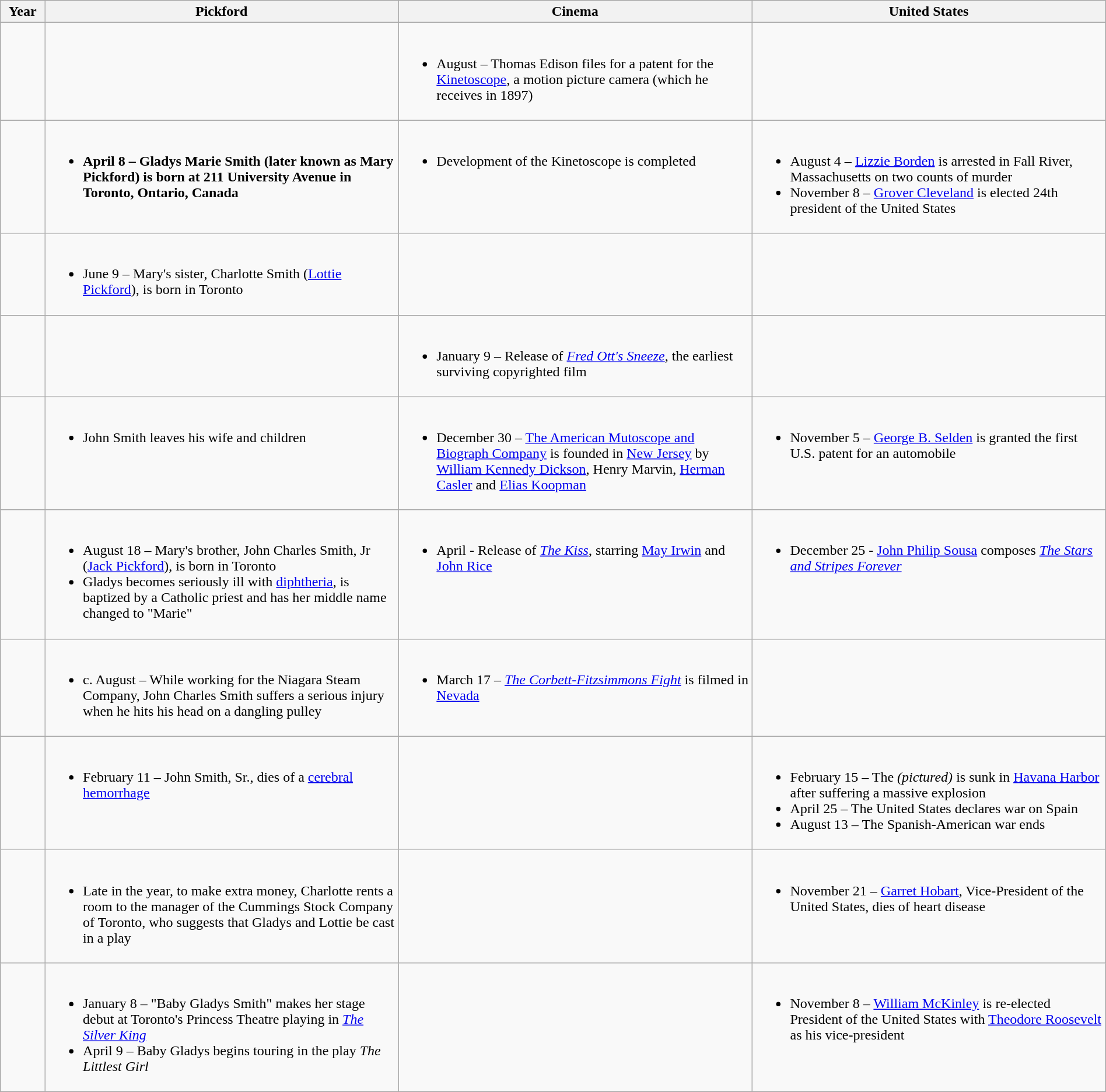<table class="wikitable sticky-header" width=100%>
<tr>
<th width=4%>Year</th>
<th width=32%>Pickford</th>
<th width=32%>Cinema</th>
<th width=32%>United States</th>
</tr>
<tr valign=top>
<td><br></td>
<td></td>
<td><br><ul><li>August – Thomas Edison files for a patent for the <a href='#'>Kinetoscope</a>, a motion picture camera (which he receives in 1897)</li></ul></td>
<td></td>
</tr>
<tr valign=top>
<td><br></td>
<td><br><ul><li><strong>April 8 – Gladys Marie Smith (later known as Mary Pickford) is born at 211 University Avenue in Toronto, Ontario, Canada</strong></li></ul></td>
<td><br><ul><li>Development of the Kinetoscope is completed</li></ul></td>
<td><br><ul><li>August 4 – <a href='#'>Lizzie Borden</a> is arrested in Fall River, Massachusetts on two counts of murder</li><li>November 8 – <a href='#'>Grover Cleveland</a> is elected 24th president of the United States</li></ul></td>
</tr>
<tr valign=top>
<td><br></td>
<td><br><ul><li>June 9 – Mary's sister, Charlotte Smith (<a href='#'>Lottie Pickford</a>), is born in Toronto</li></ul></td>
<td></td>
<td></td>
</tr>
<tr valign=top>
<td><br></td>
<td></td>
<td><br><ul><li>January 9 – Release of <em><a href='#'>Fred Ott's Sneeze</a></em>, the earliest surviving copyrighted film</li></ul></td>
<td></td>
</tr>
<tr valign=top>
<td><br></td>
<td><br><ul><li>John Smith leaves his wife and children</li></ul></td>
<td><br><ul><li>December 30 – <a href='#'>The American Mutoscope and Biograph Company</a> is founded in <a href='#'>New Jersey</a> by <a href='#'>William Kennedy Dickson</a>, Henry Marvin, <a href='#'>Herman Casler</a> and <a href='#'>Elias Koopman</a></li></ul></td>
<td><br><ul><li>November 5 – <a href='#'>George B. Selden</a> is granted the first U.S. patent for an automobile</li></ul></td>
</tr>
<tr valign=top>
<td><br></td>
<td><br><ul><li>August 18 – Mary's brother, John Charles Smith, Jr (<a href='#'>Jack Pickford</a>), is born in Toronto</li><li>Gladys becomes seriously ill with <a href='#'>diphtheria</a>, is baptized by a Catholic priest and has her middle name changed to "Marie"</li></ul></td>
<td><br><ul><li>April - Release of <em><a href='#'>The Kiss</a></em>, starring <a href='#'>May Irwin</a> and <a href='#'>John Rice</a></li></ul></td>
<td><br><ul><li>December 25 - <a href='#'>John Philip Sousa</a> composes <em><a href='#'>The Stars and Stripes Forever</a></em></li></ul></td>
</tr>
<tr valign=top>
<td><br></td>
<td><br><ul><li>c. August – While working for the Niagara Steam Company, John Charles Smith suffers a serious injury when he hits his head on a dangling pulley</li></ul></td>
<td><br><ul><li>March 17 – <em><a href='#'>The Corbett-Fitzsimmons Fight</a></em> is filmed in <a href='#'>Nevada</a></li></ul></td>
<td></td>
</tr>
<tr valign=top>
<td><br></td>
<td><br><ul><li>February 11 – John Smith, Sr., dies of a <a href='#'>cerebral hemorrhage</a></li></ul></td>
<td></td>
<td><br><ul><li>February 15 – The  <em>(pictured)</em> is sunk in <a href='#'>Havana Harbor</a> after suffering a massive explosion</li><li>April 25 – The United States declares war on Spain</li><li>August 13 – The Spanish-American war ends</li></ul></td>
</tr>
<tr valign=top>
<td><br></td>
<td><br><ul><li>Late in the year, to make extra money, Charlotte rents a room to the manager of the Cummings Stock Company of Toronto, who suggests that Gladys and Lottie be cast in a play</li></ul></td>
<td></td>
<td><br><ul><li>November 21 – <a href='#'>Garret Hobart</a>, Vice-President of the United States, dies of heart disease</li></ul></td>
</tr>
<tr valign=top>
<td><br></td>
<td><br><ul><li>January 8 – "Baby Gladys Smith" makes her stage debut at Toronto's Princess Theatre playing in <em><a href='#'>The Silver King</a></em></li><li>April 9 – Baby Gladys begins touring in the play <em>The Littlest Girl</em></li></ul></td>
<td></td>
<td><br><ul><li>November 8 – <a href='#'>William McKinley</a> is re-elected President of the United States with <a href='#'>Theodore Roosevelt</a> as his vice-president</li></ul></td>
</tr>
</table>
